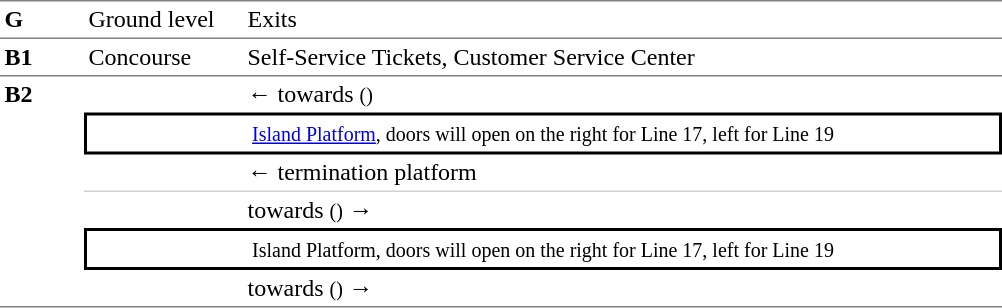<table style="border-spacing:0;">
<tr>
<td style="border-bottom:solid 1px gray;border-top:solid 1px gray;width:50px;vertical-align:top;padding:3px;"><strong>G</strong></td>
<td style="border-top:solid 1px gray;border-bottom:solid 1px gray;width:100px;vertical-align:top;padding:3px;">Ground level</td>
<td style="border-top:solid 1px gray;border-bottom:solid 1px gray;width:500px;vertical-align:top;padding:3px;">Exits</td>
</tr>
<tr>
<td style="border-bottom:solid 1px gray;vertical-align:top;padding:3px;"><strong>B1</strong></td>
<td style="border-bottom:solid 1px gray;vertical-align:top;padding:3px;">Concourse</td>
<td style="border-bottom:solid 1px gray;padding:3px;">Self-Service Tickets, Customer Service Center</td>
</tr>
<tr>
<td style="border-bottom:solid 1px gray;vertical-align:top;padding:3px;" rowspan=6><strong>B2</strong></td>
<td style="padding:3px;"></td>
<td style="padding:3px;">←  towards  <small> ()</small></td>
</tr>
<tr>
<td style="border:solid 2px black;text-align:center;padding:3px;" colspan=3><small><a href='#'>Island Platform</a>, doors will open on the right for Line 17, left for Line 19</small></td>
</tr>
<tr>
<td style="border-bottom:solid 1px lightgray;padding:3px;"></td>
<td style="border-bottom:solid 1px lightgray;padding:3px;">←  termination platform</td>
</tr>
<tr>
<td style="padding:3px;"></td>
<td style="padding:3px;">  towards  <small> ()</small> →</td>
</tr>
<tr>
<td style="border:solid 2px black;text-align:center;padding:3px;" colspan=3><small>Island Platform, doors will open on the right for Line 17, left for Line 19</small></td>
</tr>
<tr>
<td style="border-bottom:solid 1px gray;padding:3px;"></td>
<td style="border-bottom:solid 1px gray;padding:3px;">  towards  <small> ()</small> →</td>
</tr>
</table>
